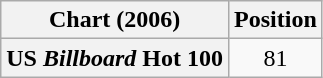<table class="wikitable plainrowheaders" style="text-align:center">
<tr>
<th>Chart (2006)</th>
<th>Position</th>
</tr>
<tr>
<th scope="row">US <em>Billboard</em> Hot 100</th>
<td>81</td>
</tr>
</table>
